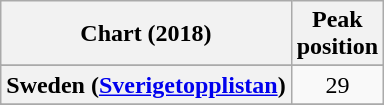<table class="wikitable plainrowheaders sortable" style="text-align:center">
<tr>
<th scope="col">Chart (2018)</th>
<th scope="col">Peak<br> position</th>
</tr>
<tr>
</tr>
<tr>
</tr>
<tr>
</tr>
<tr>
</tr>
<tr>
</tr>
<tr>
</tr>
<tr>
<th scope="row">Sweden (<a href='#'>Sverigetopplistan</a>)</th>
<td>29</td>
</tr>
<tr>
</tr>
<tr>
</tr>
<tr>
</tr>
</table>
